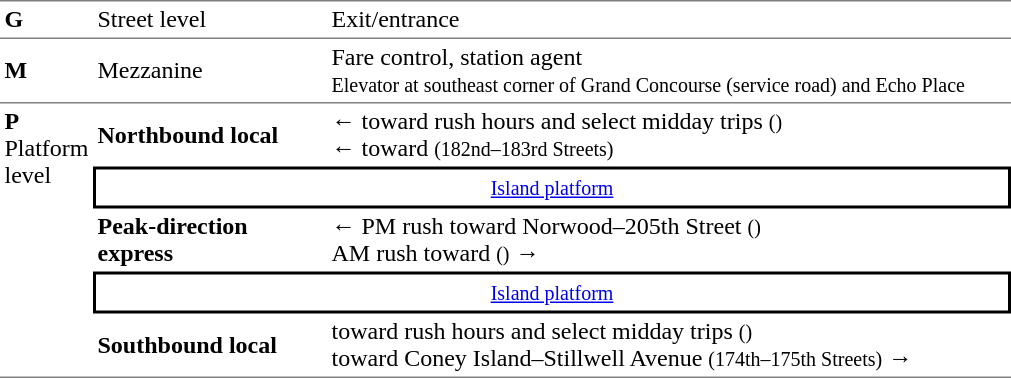<table border=0 cellspacing=0 cellpadding=3>
<tr>
<td style="border-top:solid 1px gray;" width=50><strong>G</strong></td>
<td style="border-top:solid 1px gray;" width=150>Street level</td>
<td style="border-top:solid 1px gray;" width=450>Exit/entrance</td>
</tr>
<tr>
<td style="border-top:solid 1px gray;"><strong>M</strong></td>
<td style="border-top:solid 1px gray;">Mezzanine</td>
<td style="border-top:solid 1px gray;">Fare control, station agent<br> <small>Elevator at southeast corner of Grand Concourse (service road) and Echo Place</small></td>
</tr>
<tr>
<td style="border-top:solid 1px gray;border-bottom:solid 1px gray;" rowspan=5 valign=top><strong>P</strong><br>Platform level</td>
<td style="border-top:solid 1px gray;"><span><strong>Northbound local</strong></span></td>
<td style="border-top:solid 1px gray;">←  toward  rush hours and select midday trips <small>()</small><br> ←  toward  <small>(182nd–183rd Streets)</small></td>
</tr>
<tr>
<td style="border-top:solid 2px black;border-right:solid 2px black;border-left:solid 2px black;border-bottom:solid 2px black;text-align:center;" colspan=2><small><a href='#'>Island platform</a> </small></td>
</tr>
<tr>
<td><span><strong>Peak-direction express</strong></span></td>
<td>←  PM rush toward Norwood–205th Street <small>()</small><br>  AM rush toward  <small>()</small> →</td>
</tr>
<tr>
<td style="border-top:solid 2px black;border-right:solid 2px black;border-left:solid 2px black;border-bottom:solid 2px black;text-align:center;" colspan=2><small><a href='#'>Island platform</a> </small></td>
</tr>
<tr>
<td style="border-bottom:solid 1px gray;"><span><strong>Southbound local</strong></span></td>
<td style="border-bottom:solid 1px gray;">  toward  rush hours and select midday trips <small>()</small><br>  toward Coney Island–Stillwell Avenue <small>(174th–175th Streets)</small> →</td>
</tr>
</table>
